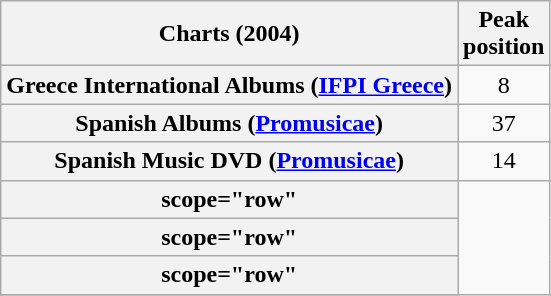<table class="wikitable sortable plainrowheaders">
<tr>
<th scope="col">Charts (2004)</th>
<th scope="col">Peak<br>position</th>
</tr>
<tr>
<th scope="row">Greece International Albums (<a href='#'>IFPI Greece</a>)</th>
<td style="text-align:center;">8</td>
</tr>
<tr>
<th scope="row">Spanish Albums (<a href='#'>Promusicae</a>)</th>
<td style="text-align:center;">37</td>
</tr>
<tr>
<th scope="row">Spanish Music DVD (<a href='#'>Promusicae</a>)</th>
<td style="text-align:center;">14</td>
</tr>
<tr>
<th>scope="row"</th>
</tr>
<tr>
<th>scope="row"</th>
</tr>
<tr>
<th>scope="row"</th>
</tr>
<tr>
</tr>
</table>
